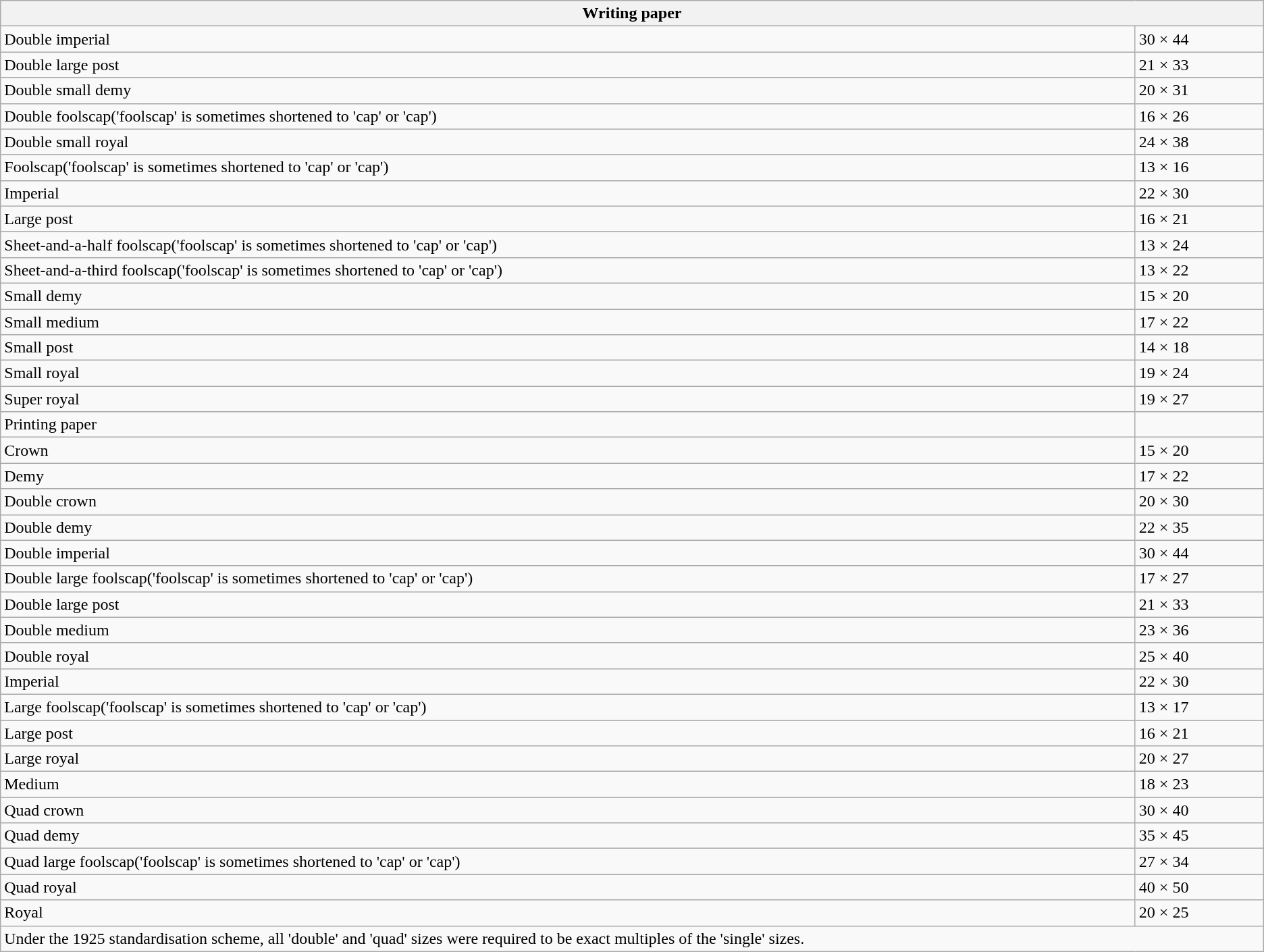<table class="wikitable">
<tr>
<th colspan="2" width="50%">Writing paper</th>
</tr>
<tr>
<td>Double imperial</td>
<td>30 × 44</td>
</tr>
<tr>
<td>Double large post</td>
<td>21 × 33</td>
</tr>
<tr>
<td>Double small demy</td>
<td>20 × 31</td>
</tr>
<tr>
<td>Double foolscap('foolscap' is sometimes shortened to 'cap' or 'cap')</td>
<td>16 × 26</td>
</tr>
<tr>
<td>Double small royal</td>
<td>24 × 38</td>
</tr>
<tr>
<td>Foolscap('foolscap' is sometimes shortened to 'cap' or 'cap')</td>
<td>13 × 16</td>
</tr>
<tr>
<td>Imperial</td>
<td>22 × 30</td>
</tr>
<tr>
<td>Large post</td>
<td>16 × 21</td>
</tr>
<tr>
<td>Sheet‑and‑a‑half foolscap('foolscap' is sometimes shortened to 'cap' or 'cap')</td>
<td>13 × 24</td>
</tr>
<tr>
<td>Sheet‑and‑a‑third foolscap('foolscap' is sometimes shortened to 'cap' or 'cap')</td>
<td>13 × 22</td>
</tr>
<tr>
<td>Small demy</td>
<td>15 × 20</td>
</tr>
<tr>
<td>Small medium</td>
<td>17 × 22</td>
</tr>
<tr>
<td>Small post</td>
<td>14 × 18</td>
</tr>
<tr>
<td>Small royal</td>
<td>19 × 24</td>
</tr>
<tr>
<td>Super royal</td>
<td>19 × 27</td>
</tr>
<tr>
<td>Printing paper</td>
<td></td>
</tr>
<tr>
<td>Crown</td>
<td>15 × 20</td>
</tr>
<tr>
<td>Demy</td>
<td>17 × 22</td>
</tr>
<tr>
<td>Double crown</td>
<td>20 × 30</td>
</tr>
<tr>
<td>Double demy</td>
<td>22 × 35</td>
</tr>
<tr>
<td>Double imperial</td>
<td>30 × 44</td>
</tr>
<tr>
<td>Double large foolscap('foolscap' is sometimes shortened to 'cap' or 'cap')</td>
<td>17 × 27</td>
</tr>
<tr>
<td>Double large post</td>
<td>21 × 33</td>
</tr>
<tr>
<td>Double medium</td>
<td>23 × 36</td>
</tr>
<tr>
<td>Double royal</td>
<td>25 × 40</td>
</tr>
<tr>
<td>Imperial</td>
<td>22 × 30</td>
</tr>
<tr>
<td>Large foolscap('foolscap' is sometimes shortened to 'cap' or 'cap')</td>
<td>13 × 17</td>
</tr>
<tr>
<td>Large post</td>
<td>16 × 21</td>
</tr>
<tr>
<td>Large royal</td>
<td>20 × 27</td>
</tr>
<tr>
<td>Medium</td>
<td>18 × 23</td>
</tr>
<tr>
<td>Quad crown</td>
<td>30 × 40</td>
</tr>
<tr>
<td>Quad demy</td>
<td>35 × 45</td>
</tr>
<tr>
<td>Quad large foolscap('foolscap' is sometimes shortened to 'cap' or 'cap')</td>
<td>27 × 34</td>
</tr>
<tr>
<td>Quad royal</td>
<td>40 × 50</td>
</tr>
<tr>
<td>Royal</td>
<td>20 × 25</td>
</tr>
<tr>
<td colspan="2">Under the 1925 standardisation scheme, all 'double' and 'quad' sizes were required to be exact multiples of the 'single' sizes.</td>
</tr>
</table>
